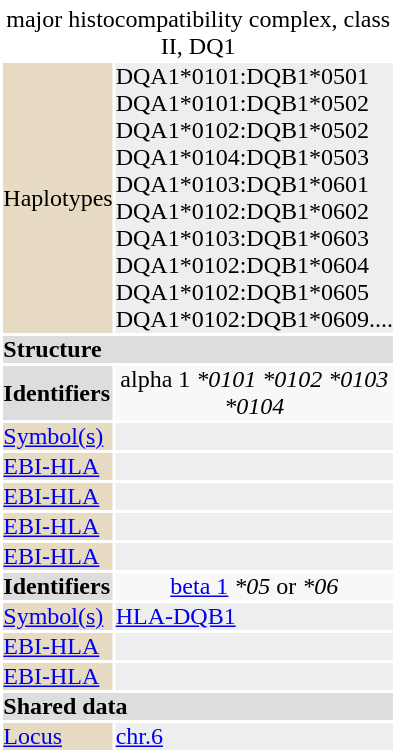<table id="drugInfoBox" style="float: right; clear: right; margin: 0 0 0.5em 1em; background: #ffffff;" class="toccolours" border=0 cellpadding=0 align=right width="240px">
<tr>
<td align="center" colspan="2"></td>
</tr>
<tr>
<td align="center" colspan="2"><div>major histocompatibility complex, class II, DQ1</div></td>
</tr>
<tr>
<td bgcolor="#e7dcc3">Haplotypes</td>
<td bgcolor="#eeeeee">DQA1*0101:DQB1*0501 DQA1*0101:DQB1*0502 DQA1*0102:DQB1*0502 DQA1*0104:DQB1*0503 DQA1*0103:DQB1*0601 DQA1*0102:DQB1*0602 DQA1*0103:DQB1*0603 DQA1*0102:DQB1*0604 DQA1*0102:DQB1*0605 DQA1*0102:DQB1*0609....</td>
</tr>
<tr>
<td colspan="2" bgcolor="#dddddd"><strong>Structure</strong></td>
</tr>
<tr style="background:#f8f8f8">
<td bgcolor="#dddddd"><strong>Identifiers</strong></td>
<td align="center"><div>alpha 1 <em>*0101</em> <em>*0102</em> <em>*0103</em> <em>*0104</em></div></td>
</tr>
<tr>
<td bgcolor="#e7dcc3"><a href='#'>Symbol(s)</a></td>
<td bgcolor="#eeeeee"></td>
</tr>
<tr>
<td bgcolor="#e7dcc3"><a href='#'>EBI-HLA</a></td>
<td bgcolor="#eeeeee"></td>
</tr>
<tr>
<td bgcolor="#e7dcc3"><a href='#'>EBI-HLA</a></td>
<td bgcolor="#eeeeee"> </td>
</tr>
<tr>
<td bgcolor="#e7dcc3"><a href='#'>EBI-HLA</a></td>
<td bgcolor="#eeeeee"></td>
</tr>
<tr>
<td bgcolor="#e7dcc3"><a href='#'>EBI-HLA</a></td>
<td bgcolor="#eeeeee"></td>
</tr>
<tr style="background:#f8f8f8">
<td bgcolor="#dddddd"><strong>Identifiers</strong></td>
<td align="center"><div><a href='#'>beta 1</a> <em>*05</em> or <em>*06</em></div></td>
</tr>
<tr>
<td bgcolor="#e7dcc3"><a href='#'>Symbol(s)</a></td>
<td bgcolor="#eeeeee"><a href='#'>HLA-DQB1</a></td>
</tr>
<tr>
<td bgcolor="#e7dcc3"><a href='#'>EBI-HLA</a></td>
<td bgcolor="#eeeeee"></td>
</tr>
<tr>
<td bgcolor="#e7dcc3"><a href='#'>EBI-HLA</a></td>
<td bgcolor="#eeeeee"></td>
</tr>
<tr>
<td colspan="2" bgcolor="#dddddd"><strong>Shared data</strong></td>
</tr>
<tr>
<td bgcolor="#e7dcc3"><a href='#'>Locus</a></td>
<td bgcolor="#eeeeee"><a href='#'>chr.6</a> <em></em></td>
</tr>
<tr>
</tr>
</table>
